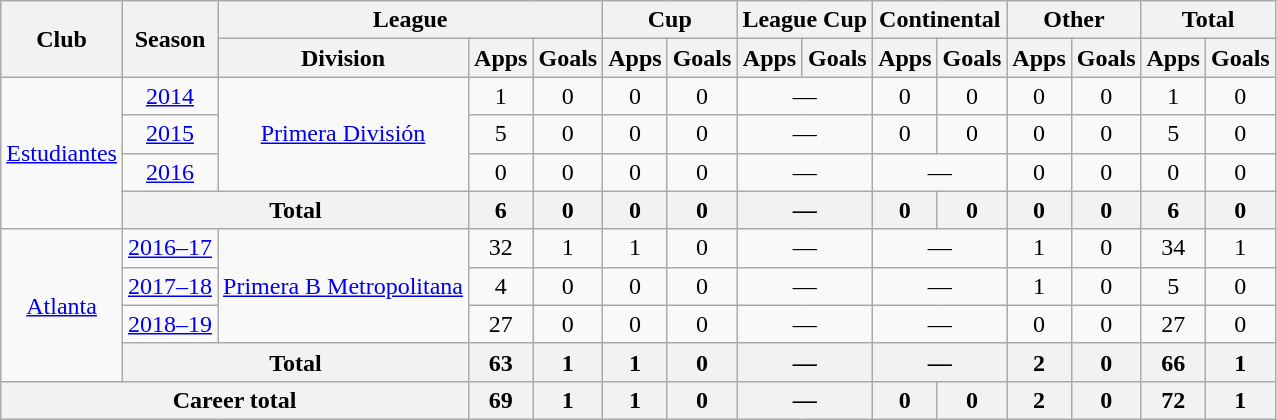<table class="wikitable" style="text-align:center">
<tr>
<th rowspan="2">Club</th>
<th rowspan="2">Season</th>
<th colspan="3">League</th>
<th colspan="2">Cup</th>
<th colspan="2">League Cup</th>
<th colspan="2">Continental</th>
<th colspan="2">Other</th>
<th colspan="2">Total</th>
</tr>
<tr>
<th>Division</th>
<th>Apps</th>
<th>Goals</th>
<th>Apps</th>
<th>Goals</th>
<th>Apps</th>
<th>Goals</th>
<th>Apps</th>
<th>Goals</th>
<th>Apps</th>
<th>Goals</th>
<th>Apps</th>
<th>Goals</th>
</tr>
<tr>
<td rowspan="4"><a href='#'>Estudiantes</a></td>
<td><a href='#'>2014</a></td>
<td rowspan="3"><a href='#'>Primera División</a></td>
<td>1</td>
<td>0</td>
<td>0</td>
<td>0</td>
<td colspan="2">—</td>
<td>0</td>
<td>0</td>
<td>0</td>
<td>0</td>
<td>1</td>
<td>0</td>
</tr>
<tr>
<td><a href='#'>2015</a></td>
<td>5</td>
<td>0</td>
<td>0</td>
<td>0</td>
<td colspan="2">—</td>
<td>0</td>
<td>0</td>
<td>0</td>
<td>0</td>
<td>5</td>
<td>0</td>
</tr>
<tr>
<td><a href='#'>2016</a></td>
<td>0</td>
<td>0</td>
<td>0</td>
<td>0</td>
<td colspan="2">—</td>
<td colspan="2">—</td>
<td>0</td>
<td>0</td>
<td>0</td>
<td>0</td>
</tr>
<tr>
<th colspan="2">Total</th>
<th>6</th>
<th>0</th>
<th>0</th>
<th>0</th>
<th colspan="2">—</th>
<th>0</th>
<th>0</th>
<th>0</th>
<th>0</th>
<th>6</th>
<th>0</th>
</tr>
<tr>
<td rowspan="4"><a href='#'>Atlanta</a></td>
<td><a href='#'>2016–17</a></td>
<td rowspan="3"><a href='#'>Primera B Metropolitana</a></td>
<td>32</td>
<td>1</td>
<td>1</td>
<td>0</td>
<td colspan="2">—</td>
<td colspan="2">—</td>
<td>1</td>
<td>0</td>
<td>34</td>
<td>1</td>
</tr>
<tr>
<td><a href='#'>2017–18</a></td>
<td>4</td>
<td>0</td>
<td>0</td>
<td>0</td>
<td colspan="2">—</td>
<td colspan="2">—</td>
<td>1</td>
<td>0</td>
<td>5</td>
<td>0</td>
</tr>
<tr>
<td><a href='#'>2018–19</a></td>
<td>27</td>
<td>0</td>
<td>0</td>
<td>0</td>
<td colspan="2">—</td>
<td colspan="2">—</td>
<td>0</td>
<td>0</td>
<td>27</td>
<td>0</td>
</tr>
<tr>
<th colspan="2">Total</th>
<th>63</th>
<th>1</th>
<th>1</th>
<th>0</th>
<th colspan="2">—</th>
<th colspan="2">—</th>
<th>2</th>
<th>0</th>
<th>66</th>
<th>1</th>
</tr>
<tr>
<th colspan="3">Career total</th>
<th>69</th>
<th>1</th>
<th>1</th>
<th>0</th>
<th colspan="2">—</th>
<th>0</th>
<th>0</th>
<th>2</th>
<th>0</th>
<th>72</th>
<th>1</th>
</tr>
</table>
